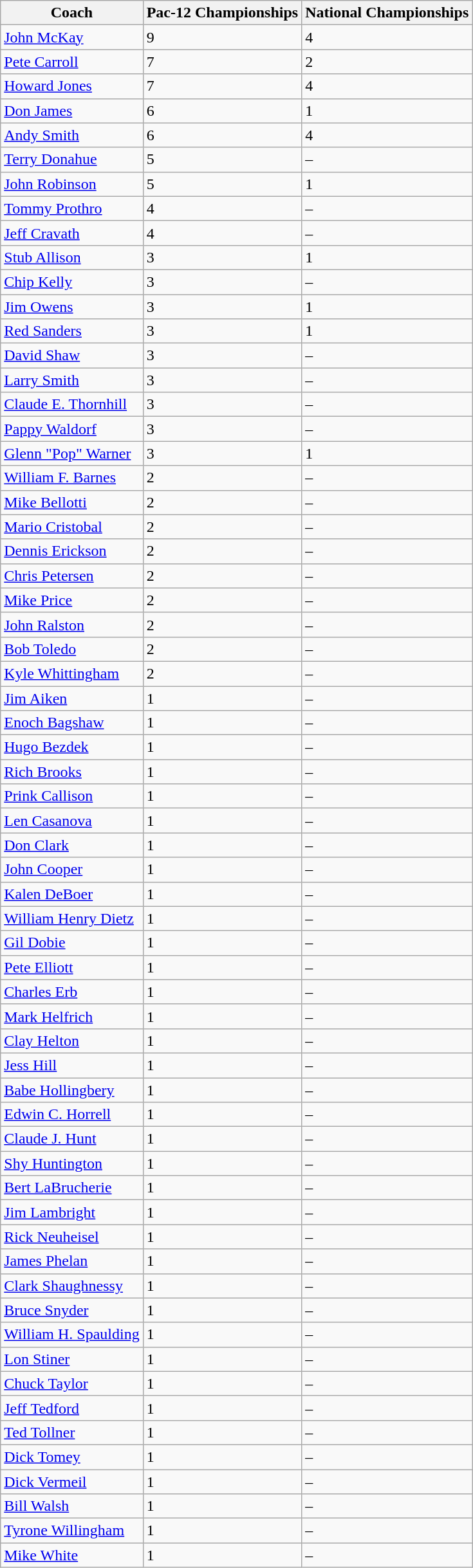<table class="wikitable sortable" style="align:center;">
<tr>
<th>Coach</th>
<th>Pac-12 Championships</th>
<th>National Championships</th>
</tr>
<tr>
<td><a href='#'>John McKay</a></td>
<td>9</td>
<td>4</td>
</tr>
<tr>
<td><a href='#'>Pete Carroll</a></td>
<td>7</td>
<td>2</td>
</tr>
<tr>
<td><a href='#'>Howard Jones</a></td>
<td>7</td>
<td>4</td>
</tr>
<tr>
<td><a href='#'>Don James</a></td>
<td>6</td>
<td>1</td>
</tr>
<tr>
<td><a href='#'>Andy Smith</a></td>
<td>6</td>
<td>4</td>
</tr>
<tr>
<td><a href='#'>Terry Donahue</a></td>
<td>5</td>
<td>–</td>
</tr>
<tr>
<td><a href='#'>John Robinson</a></td>
<td>5</td>
<td>1</td>
</tr>
<tr>
<td><a href='#'>Tommy Prothro</a></td>
<td>4</td>
<td>–</td>
</tr>
<tr>
<td><a href='#'>Jeff Cravath</a></td>
<td>4</td>
<td>–</td>
</tr>
<tr>
<td><a href='#'>Stub Allison</a></td>
<td>3</td>
<td>1</td>
</tr>
<tr>
<td><a href='#'>Chip Kelly</a></td>
<td>3</td>
<td>–</td>
</tr>
<tr>
<td><a href='#'>Jim Owens</a></td>
<td>3</td>
<td>1</td>
</tr>
<tr>
<td><a href='#'>Red Sanders</a></td>
<td>3</td>
<td>1</td>
</tr>
<tr>
<td><a href='#'>David Shaw</a></td>
<td>3</td>
<td>–</td>
</tr>
<tr>
<td><a href='#'>Larry Smith</a></td>
<td>3</td>
<td>–</td>
</tr>
<tr>
<td><a href='#'>Claude E. Thornhill</a></td>
<td>3</td>
<td>–</td>
</tr>
<tr>
<td><a href='#'>Pappy Waldorf</a></td>
<td>3</td>
<td>–</td>
</tr>
<tr>
<td><a href='#'>Glenn "Pop" Warner</a></td>
<td>3</td>
<td>1</td>
</tr>
<tr>
<td><a href='#'>William F. Barnes</a></td>
<td>2</td>
<td>–</td>
</tr>
<tr>
<td><a href='#'>Mike Bellotti</a></td>
<td>2</td>
<td>–</td>
</tr>
<tr>
<td><a href='#'>Mario Cristobal</a></td>
<td>2</td>
<td>–</td>
</tr>
<tr>
<td><a href='#'>Dennis Erickson</a></td>
<td>2</td>
<td>–</td>
</tr>
<tr>
<td><a href='#'>Chris Petersen</a></td>
<td>2</td>
<td>–</td>
</tr>
<tr>
<td><a href='#'>Mike Price</a></td>
<td>2</td>
<td>–</td>
</tr>
<tr>
<td><a href='#'>John Ralston</a></td>
<td>2</td>
<td>–</td>
</tr>
<tr>
<td><a href='#'>Bob Toledo</a></td>
<td>2</td>
<td>–</td>
</tr>
<tr>
<td><a href='#'>Kyle Whittingham</a></td>
<td>2</td>
<td>–</td>
</tr>
<tr>
<td><a href='#'>Jim Aiken</a></td>
<td>1</td>
<td>–</td>
</tr>
<tr>
<td><a href='#'>Enoch Bagshaw</a></td>
<td>1</td>
<td>–</td>
</tr>
<tr>
<td><a href='#'>Hugo Bezdek</a></td>
<td>1</td>
<td>–</td>
</tr>
<tr>
<td><a href='#'>Rich Brooks</a></td>
<td>1</td>
<td>–</td>
</tr>
<tr>
<td><a href='#'>Prink Callison</a></td>
<td>1</td>
<td>–</td>
</tr>
<tr>
<td><a href='#'>Len Casanova</a></td>
<td>1</td>
<td>–</td>
</tr>
<tr>
<td><a href='#'>Don Clark</a></td>
<td>1</td>
<td>–</td>
</tr>
<tr>
<td><a href='#'>John Cooper</a></td>
<td>1</td>
<td>–</td>
</tr>
<tr>
<td><a href='#'>Kalen DeBoer</a></td>
<td>1</td>
<td>–</td>
</tr>
<tr>
<td><a href='#'>William Henry Dietz</a></td>
<td>1</td>
<td>–</td>
</tr>
<tr>
<td><a href='#'>Gil Dobie</a></td>
<td>1</td>
<td>–</td>
</tr>
<tr>
<td><a href='#'>Pete Elliott</a></td>
<td>1</td>
<td>–</td>
</tr>
<tr>
<td><a href='#'>Charles Erb</a></td>
<td>1</td>
<td>–</td>
</tr>
<tr>
<td><a href='#'>Mark Helfrich</a></td>
<td>1</td>
<td>–</td>
</tr>
<tr>
<td><a href='#'>Clay Helton</a></td>
<td>1</td>
<td>–</td>
</tr>
<tr>
<td><a href='#'>Jess Hill</a></td>
<td>1</td>
<td>–</td>
</tr>
<tr>
<td><a href='#'>Babe Hollingbery</a></td>
<td>1</td>
<td>–</td>
</tr>
<tr>
<td><a href='#'>Edwin C. Horrell</a></td>
<td>1</td>
<td>–</td>
</tr>
<tr>
<td><a href='#'>Claude J. Hunt</a></td>
<td>1</td>
<td>–</td>
</tr>
<tr>
<td><a href='#'>Shy Huntington</a></td>
<td>1</td>
<td>–</td>
</tr>
<tr>
<td><a href='#'>Bert LaBrucherie</a></td>
<td>1</td>
<td>–</td>
</tr>
<tr>
<td><a href='#'>Jim Lambright</a></td>
<td>1</td>
<td>–</td>
</tr>
<tr>
<td><a href='#'>Rick Neuheisel</a></td>
<td>1</td>
<td>–</td>
</tr>
<tr>
<td><a href='#'>James Phelan</a></td>
<td>1</td>
<td>–</td>
</tr>
<tr>
<td><a href='#'>Clark Shaughnessy</a></td>
<td>1</td>
<td>–</td>
</tr>
<tr>
<td><a href='#'>Bruce Snyder</a></td>
<td>1</td>
<td>–</td>
</tr>
<tr>
<td><a href='#'>William H. Spaulding</a></td>
<td>1</td>
<td>–</td>
</tr>
<tr>
<td><a href='#'>Lon Stiner</a></td>
<td>1</td>
<td>–</td>
</tr>
<tr>
<td><a href='#'>Chuck Taylor</a></td>
<td>1</td>
<td>–</td>
</tr>
<tr>
<td><a href='#'>Jeff Tedford</a></td>
<td>1</td>
<td>–</td>
</tr>
<tr>
<td><a href='#'>Ted Tollner</a></td>
<td>1</td>
<td>–</td>
</tr>
<tr>
<td><a href='#'>Dick Tomey</a></td>
<td>1</td>
<td>–</td>
</tr>
<tr>
<td><a href='#'>Dick Vermeil</a></td>
<td>1</td>
<td>–</td>
</tr>
<tr>
<td><a href='#'>Bill Walsh</a></td>
<td>1</td>
<td>–</td>
</tr>
<tr>
<td><a href='#'>Tyrone Willingham</a></td>
<td>1</td>
<td>–</td>
</tr>
<tr>
<td><a href='#'>Mike White</a></td>
<td>1</td>
<td>–</td>
</tr>
</table>
